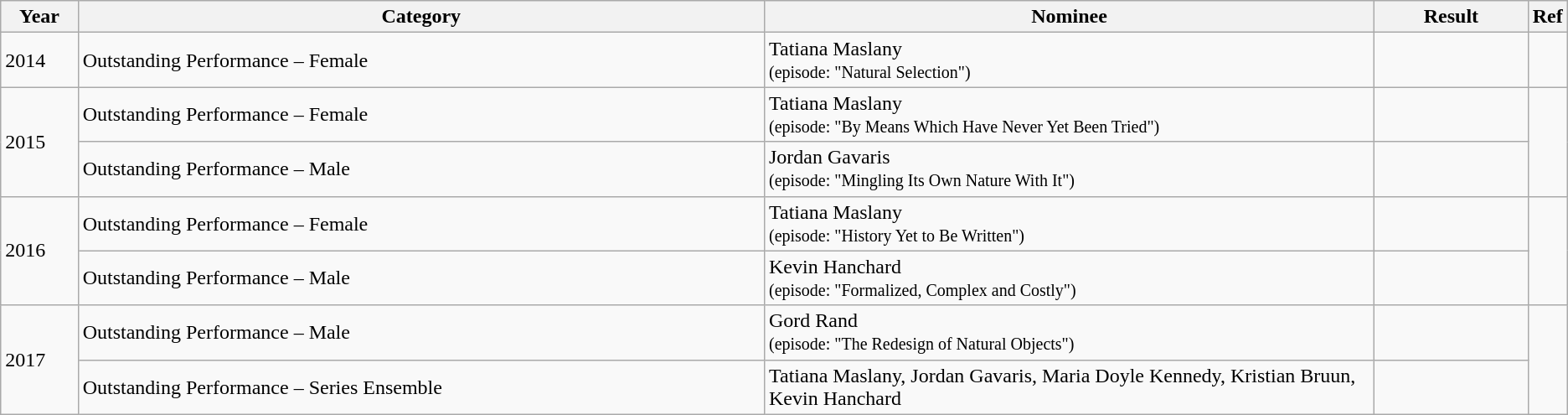<table class="wikitable">
<tr>
<th width=5%>Year</th>
<th width=45%>Category</th>
<th width=40%>Nominee</th>
<th width=10%>Result</th>
<th width=3%>Ref</th>
</tr>
<tr>
<td>2014</td>
<td>Outstanding Performance – Female</td>
<td>Tatiana Maslany<br><small>(episode: "Natural Selection")</small></td>
<td></td>
<td></td>
</tr>
<tr>
<td rowspan=2>2015</td>
<td>Outstanding Performance – Female</td>
<td>Tatiana Maslany<br><small>(episode: "By Means Which Have Never Yet Been Tried")</small></td>
<td></td>
<td rowspan=2></td>
</tr>
<tr>
<td>Outstanding Performance – Male</td>
<td>Jordan Gavaris<br><small>(episode: "Mingling Its Own Nature With It")</small></td>
<td></td>
</tr>
<tr>
<td rowspan=2>2016</td>
<td>Outstanding Performance – Female</td>
<td>Tatiana Maslany<br><small>(episode: "History Yet to Be Written")</small></td>
<td></td>
<td rowspan=2></td>
</tr>
<tr>
<td>Outstanding Performance – Male</td>
<td>Kevin Hanchard<br><small>(episode: "Formalized, Complex and Costly")</small></td>
<td></td>
</tr>
<tr>
<td rowspan=2>2017</td>
<td>Outstanding Performance – Male</td>
<td>Gord Rand<br><small>(episode: "The Redesign of Natural Objects")</small></td>
<td></td>
<td rowspan=2></td>
</tr>
<tr>
<td>Outstanding Performance – Series Ensemble</td>
<td>Tatiana Maslany, Jordan Gavaris, Maria Doyle Kennedy, Kristian Bruun, Kevin Hanchard</td>
<td></td>
</tr>
</table>
